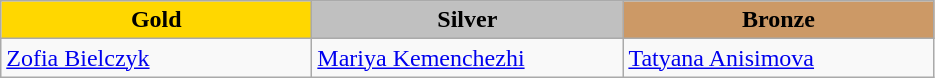<table class="wikitable" style="text-align:left">
<tr align="center">
<td width=200 bgcolor=gold><strong>Gold</strong></td>
<td width=200 bgcolor=silver><strong>Silver</strong></td>
<td width=200 bgcolor=CC9966><strong>Bronze</strong></td>
</tr>
<tr>
<td><a href='#'>Zofia Bielczyk</a><br><em></em></td>
<td><a href='#'>Mariya Kemenchezhi</a><br><em></em></td>
<td><a href='#'>Tatyana Anisimova</a><br><em></em></td>
</tr>
</table>
